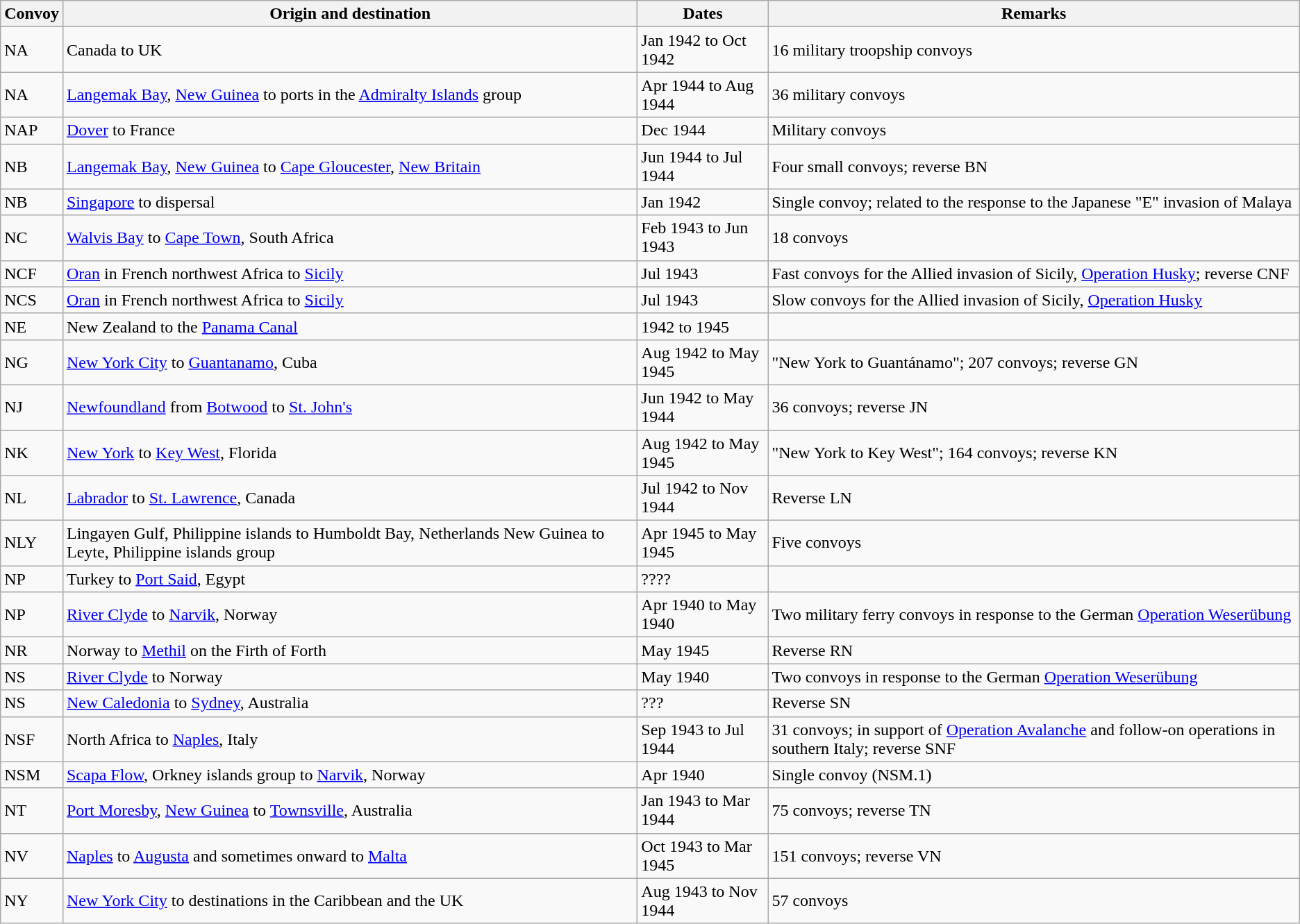<table class="wikitable">
<tr>
<th>Convoy</th>
<th>Origin and destination</th>
<th>Dates</th>
<th>Remarks</th>
</tr>
<tr>
<td>NA</td>
<td>Canada to UK</td>
<td>Jan 1942 to Oct 1942</td>
<td>16 military troopship convoys</td>
</tr>
<tr>
<td>NA</td>
<td><a href='#'>Langemak Bay</a>, <a href='#'>New Guinea</a> to ports in the <a href='#'>Admiralty Islands</a> group</td>
<td>Apr 1944 to Aug 1944</td>
<td>36 military convoys</td>
</tr>
<tr>
<td>NAP</td>
<td><a href='#'>Dover</a> to France</td>
<td>Dec 1944</td>
<td>Military convoys</td>
</tr>
<tr>
<td>NB</td>
<td><a href='#'>Langemak Bay</a>, <a href='#'>New Guinea</a> to <a href='#'>Cape Gloucester</a>, <a href='#'>New Britain</a></td>
<td>Jun 1944 to Jul 1944</td>
<td>Four small convoys; reverse BN</td>
</tr>
<tr>
<td>NB</td>
<td><a href='#'>Singapore</a> to dispersal</td>
<td>Jan 1942</td>
<td>Single convoy; related to the response to the Japanese "E" invasion of Malaya</td>
</tr>
<tr>
<td>NC</td>
<td><a href='#'>Walvis Bay</a> to <a href='#'>Cape Town</a>, South Africa</td>
<td>Feb 1943 to Jun 1943</td>
<td>18 convoys</td>
</tr>
<tr>
<td>NCF</td>
<td><a href='#'>Oran</a> in French northwest Africa to <a href='#'>Sicily</a></td>
<td>Jul 1943</td>
<td>Fast convoys for the Allied invasion of Sicily, <a href='#'>Operation Husky</a>; reverse CNF</td>
</tr>
<tr>
<td>NCS</td>
<td><a href='#'>Oran</a> in French northwest Africa to <a href='#'>Sicily</a></td>
<td>Jul 1943</td>
<td>Slow convoys for the Allied invasion of Sicily, <a href='#'>Operation Husky</a></td>
</tr>
<tr>
<td>NE</td>
<td>New Zealand to the <a href='#'>Panama Canal</a></td>
<td>1942 to 1945</td>
<td></td>
</tr>
<tr>
<td>NG</td>
<td><a href='#'>New York City</a> to <a href='#'>Guantanamo</a>, Cuba</td>
<td>Aug 1942 to May 1945</td>
<td>"New York to Guantánamo"; 207 convoys; reverse GN</td>
</tr>
<tr>
<td>NJ</td>
<td><a href='#'>Newfoundland</a> from <a href='#'>Botwood</a> to <a href='#'>St. John's</a></td>
<td>Jun 1942 to May 1944</td>
<td>36 convoys; reverse JN</td>
</tr>
<tr>
<td>NK</td>
<td><a href='#'>New York</a> to <a href='#'>Key West</a>, Florida</td>
<td>Aug 1942 to May 1945</td>
<td>"New York to Key West"; 164 convoys; reverse KN</td>
</tr>
<tr>
<td>NL</td>
<td><a href='#'>Labrador</a> to <a href='#'>St. Lawrence</a>, Canada</td>
<td>Jul 1942 to Nov 1944</td>
<td>Reverse LN</td>
</tr>
<tr>
<td>NLY</td>
<td>Lingayen Gulf, Philippine islands to Humboldt Bay, Netherlands New Guinea to Leyte, Philippine islands group</td>
<td>Apr 1945 to May 1945</td>
<td>Five convoys</td>
</tr>
<tr>
<td>NP</td>
<td>Turkey to <a href='#'>Port Said</a>, Egypt</td>
<td>????</td>
<td></td>
</tr>
<tr>
<td>NP</td>
<td><a href='#'>River Clyde</a> to <a href='#'>Narvik</a>, Norway</td>
<td>Apr 1940 to May 1940</td>
<td>Two military ferry convoys in response to the German <a href='#'>Operation Weserübung</a></td>
</tr>
<tr>
<td>NR</td>
<td>Norway to <a href='#'>Methil</a> on the Firth of Forth</td>
<td>May 1945</td>
<td>Reverse RN</td>
</tr>
<tr>
<td>NS</td>
<td><a href='#'>River Clyde</a> to Norway</td>
<td>May 1940</td>
<td>Two convoys in response to the German <a href='#'>Operation Weserübung</a></td>
</tr>
<tr>
<td>NS</td>
<td><a href='#'>New Caledonia</a> to <a href='#'>Sydney</a>, Australia</td>
<td>???</td>
<td>Reverse SN</td>
</tr>
<tr>
<td>NSF</td>
<td>North Africa to <a href='#'>Naples</a>, Italy</td>
<td>Sep 1943 to Jul 1944</td>
<td>31 convoys; in support of <a href='#'>Operation Avalanche</a> and follow-on operations in southern Italy; reverse SNF</td>
</tr>
<tr>
<td>NSM</td>
<td><a href='#'>Scapa Flow</a>, Orkney islands group to <a href='#'>Narvik</a>, Norway</td>
<td>Apr 1940</td>
<td>Single convoy (NSM.1)</td>
</tr>
<tr>
<td>NT</td>
<td><a href='#'>Port Moresby</a>, <a href='#'>New Guinea</a> to <a href='#'>Townsville</a>, Australia</td>
<td>Jan 1943 to Mar 1944</td>
<td>75 convoys; reverse TN</td>
</tr>
<tr>
<td>NV</td>
<td><a href='#'>Naples</a> to <a href='#'>Augusta</a> and sometimes onward to <a href='#'>Malta</a></td>
<td>Oct 1943 to Mar 1945</td>
<td>151 convoys; reverse VN</td>
</tr>
<tr>
<td>NY</td>
<td><a href='#'>New York City</a> to destinations in the Caribbean and the UK</td>
<td>Aug 1943 to Nov 1944</td>
<td>57 convoys</td>
</tr>
</table>
